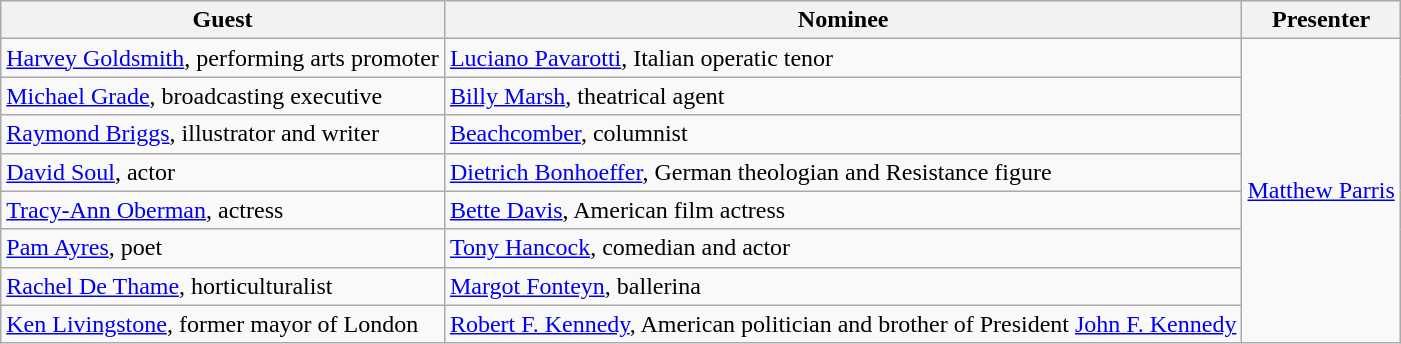<table class="wikitable">
<tr>
<th>Guest</th>
<th>Nominee</th>
<th>Presenter</th>
</tr>
<tr>
<td><a href='#'>Harvey Goldsmith</a>, performing arts promoter</td>
<td><a href='#'>Luciano Pavarotti</a>, Italian operatic tenor</td>
<td rowspan="8"><a href='#'>Matthew Parris</a></td>
</tr>
<tr>
<td><a href='#'>Michael Grade</a>, broadcasting executive</td>
<td><a href='#'>Billy Marsh</a>, theatrical agent</td>
</tr>
<tr>
<td><a href='#'>Raymond Briggs</a>, illustrator and writer</td>
<td><a href='#'>Beachcomber</a>, columnist</td>
</tr>
<tr>
<td><a href='#'>David Soul</a>, actor</td>
<td><a href='#'>Dietrich Bonhoeffer</a>, German theologian and Resistance figure</td>
</tr>
<tr>
<td><a href='#'>Tracy-Ann Oberman</a>, actress</td>
<td><a href='#'>Bette Davis</a>, American film actress</td>
</tr>
<tr>
<td><a href='#'>Pam Ayres</a>, poet</td>
<td><a href='#'>Tony Hancock</a>, comedian and actor</td>
</tr>
<tr>
<td><a href='#'>Rachel De Thame</a>, horticulturalist</td>
<td><a href='#'>Margot Fonteyn</a>, ballerina</td>
</tr>
<tr>
<td><a href='#'>Ken Livingstone</a>, former mayor of London</td>
<td><a href='#'>Robert F. Kennedy</a>, American politician and brother of President <a href='#'>John F. Kennedy</a></td>
</tr>
</table>
